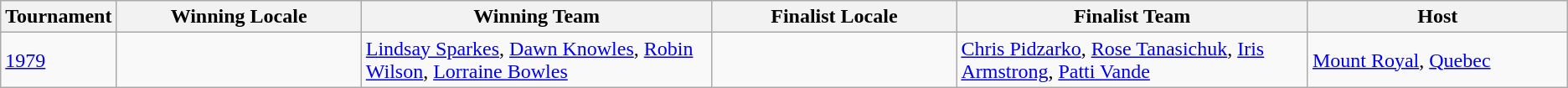<table class="wikitable">
<tr>
<th scope="col">Tournament</th>
<th scope="col" style="width:16%;">Winning Locale</th>
<th scope="col" style="width:23%;">Winning Team</th>
<th scope="col" style="width:16%;">Finalist Locale</th>
<th scope="col" style="width:23%;">Finalist Team</th>
<th scope="col" style="width:17%;">Host</th>
</tr>
<tr>
<td><a href='#'>1979</a></td>
<td></td>
<td><a href='#'>Lindsay Sparkes</a>, <a href='#'>Dawn Knowles</a>, <a href='#'>Robin Wilson</a>, <a href='#'>Lorraine Bowles</a></td>
<td></td>
<td><a href='#'>Chris Pidzarko</a>, <a href='#'>Rose Tanasichuk</a>, <a href='#'>Iris Armstrong</a>, <a href='#'>Patti Vande</a></td>
<td><a href='#'>Mount Royal</a>, <a href='#'>Quebec</a></td>
</tr>
</table>
